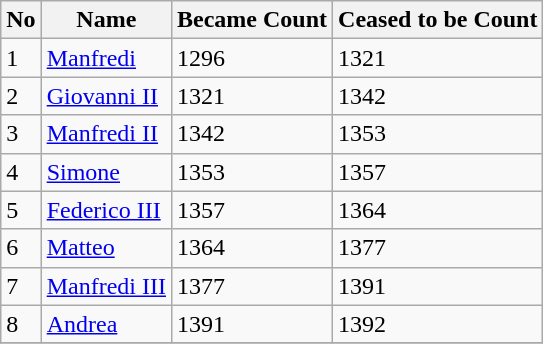<table class="wikitable sortable">
<tr>
<th>No</th>
<th>Name</th>
<th>Became Count</th>
<th>Ceased to be Count</th>
</tr>
<tr>
<td>1</td>
<td><a href='#'>Manfredi</a></td>
<td>1296</td>
<td>1321</td>
</tr>
<tr>
<td>2</td>
<td><a href='#'>Giovanni II</a></td>
<td>1321</td>
<td>1342</td>
</tr>
<tr>
<td>3</td>
<td><a href='#'>Manfredi II</a></td>
<td>1342</td>
<td>1353</td>
</tr>
<tr>
<td>4</td>
<td><a href='#'>Simone</a></td>
<td>1353</td>
<td>1357</td>
</tr>
<tr>
<td>5</td>
<td><a href='#'>Federico III</a></td>
<td>1357</td>
<td>1364</td>
</tr>
<tr>
<td>6</td>
<td><a href='#'>Matteo</a></td>
<td>1364</td>
<td>1377</td>
</tr>
<tr>
<td>7</td>
<td><a href='#'>Manfredi III</a></td>
<td>1377</td>
<td>1391</td>
</tr>
<tr>
<td>8</td>
<td><a href='#'>Andrea</a></td>
<td>1391</td>
<td>1392</td>
</tr>
<tr>
</tr>
</table>
